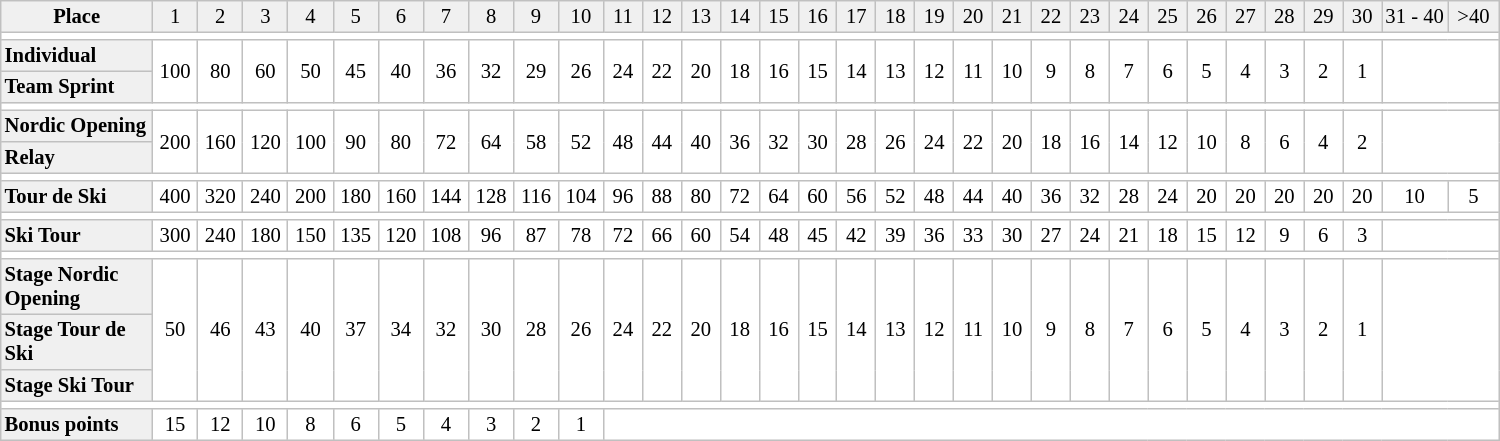<table border="1" cellpadding="2" cellspacing="0" style="border:1px solid #C0C0C0; border-collapse:collapse; font-size:86%; margin-top:1em; text-align:center" width="1000">
<tr bgcolor="#F0F0F0">
<td width=150><strong>Place</strong></td>
<td width=32>1</td>
<td width=32>2</td>
<td width=32>3</td>
<td width=32>4</td>
<td width=32>5</td>
<td width=32>6</td>
<td width=32>7</td>
<td width=32>8</td>
<td width=32>9</td>
<td width=32>10</td>
<td width=32>11</td>
<td width=32>12</td>
<td width=32>13</td>
<td width=32>14</td>
<td width=32>15</td>
<td width=32>16</td>
<td width=32>17</td>
<td width=32>18</td>
<td width=32>19</td>
<td width=32>20</td>
<td width=32>21</td>
<td width=32>22</td>
<td width=32>23</td>
<td width=32>24</td>
<td width=32>25</td>
<td width=32>26</td>
<td width=32>27</td>
<td width=32>28</td>
<td width=32>29</td>
<td width=32>30</td>
<td width=32>31 - 40</td>
<td width=41>>40</td>
</tr>
<tr>
<td colspan=33></td>
</tr>
<tr>
<td bgcolor="#F0F0F0" align=left><strong>Individual</strong></td>
<td rowspan=2>100</td>
<td rowspan=2>80</td>
<td rowspan=2>60</td>
<td rowspan=2>50</td>
<td rowspan=2>45</td>
<td rowspan=2>40</td>
<td rowspan=2>36</td>
<td rowspan=2>32</td>
<td rowspan=2>29</td>
<td rowspan=2>26</td>
<td rowspan=2>24</td>
<td rowspan=2>22</td>
<td rowspan=2>20</td>
<td rowspan=2>18</td>
<td rowspan=2>16</td>
<td rowspan=2>15</td>
<td rowspan=2>14</td>
<td rowspan=2>13</td>
<td rowspan=2>12</td>
<td rowspan=2>11</td>
<td rowspan=2>10</td>
<td rowspan=2>9</td>
<td rowspan=2>8</td>
<td rowspan=2>7</td>
<td rowspan=2>6</td>
<td rowspan=2>5</td>
<td rowspan=2>4</td>
<td rowspan=2>3</td>
<td rowspan=2>2</td>
<td rowspan=2>1</td>
<td rowspan=2 colspan=2></td>
</tr>
<tr>
<td bgcolor="#F0F0F0" align=left><strong>Team Sprint</strong></td>
</tr>
<tr>
<td colspan=33></td>
</tr>
<tr>
<td bgcolor="#F0F0F0" align=left><strong>Nordic Opening</strong></td>
<td rowspan=2>200</td>
<td rowspan=2>160</td>
<td rowspan=2>120</td>
<td rowspan=2>100</td>
<td rowspan=2>90</td>
<td rowspan=2>80</td>
<td rowspan=2>72</td>
<td rowspan=2>64</td>
<td rowspan=2>58</td>
<td rowspan=2>52</td>
<td rowspan=2>48</td>
<td rowspan=2>44</td>
<td rowspan=2>40</td>
<td rowspan=2>36</td>
<td rowspan=2>32</td>
<td rowspan=2>30</td>
<td rowspan=2>28</td>
<td rowspan=2>26</td>
<td rowspan=2>24</td>
<td rowspan=2>22</td>
<td rowspan=2>20</td>
<td rowspan=2>18</td>
<td rowspan=2>16</td>
<td rowspan=2>14</td>
<td rowspan=2>12</td>
<td rowspan=2>10</td>
<td rowspan=2>8</td>
<td rowspan=2>6</td>
<td rowspan=2>4</td>
<td rowspan=2>2</td>
<td rowspan=2 colspan=2></td>
</tr>
<tr>
<td bgcolor="#F0F0F0" align=left><strong>Relay</strong></td>
</tr>
<tr>
<td colspan=33></td>
</tr>
<tr>
<td bgcolor="#F0F0F0" align=left><strong>Tour de Ski</strong></td>
<td>400</td>
<td>320</td>
<td>240</td>
<td>200</td>
<td>180</td>
<td>160</td>
<td>144</td>
<td>128</td>
<td>116</td>
<td>104</td>
<td>96</td>
<td>88</td>
<td>80</td>
<td>72</td>
<td>64</td>
<td>60</td>
<td>56</td>
<td>52</td>
<td>48</td>
<td>44</td>
<td>40</td>
<td>36</td>
<td>32</td>
<td>28</td>
<td>24</td>
<td>20</td>
<td>20</td>
<td>20</td>
<td>20</td>
<td>20</td>
<td>10</td>
<td>5</td>
</tr>
<tr>
<td colspan=33></td>
</tr>
<tr>
<td bgcolor="#F0F0F0" align=left><strong>Ski Tour</strong></td>
<td>300</td>
<td>240</td>
<td>180</td>
<td>150</td>
<td>135</td>
<td>120</td>
<td>108</td>
<td>96</td>
<td>87</td>
<td>78</td>
<td>72</td>
<td>66</td>
<td>60</td>
<td>54</td>
<td>48</td>
<td>45</td>
<td>42</td>
<td>39</td>
<td>36</td>
<td>33</td>
<td>30</td>
<td>27</td>
<td>24</td>
<td>21</td>
<td>18</td>
<td>15</td>
<td>12</td>
<td>9</td>
<td>6</td>
<td>3</td>
<td colspan=2></td>
</tr>
<tr>
<td colspan=33></td>
</tr>
<tr>
<td bgcolor="#F0F0F0" align=left><strong>Stage Nordic Opening</strong></td>
<td rowspan=3>50</td>
<td rowspan=3>46</td>
<td rowspan=3>43</td>
<td rowspan=3>40</td>
<td rowspan=3>37</td>
<td rowspan=3>34</td>
<td rowspan=3>32</td>
<td rowspan=3>30</td>
<td rowspan=3>28</td>
<td rowspan=3>26</td>
<td rowspan=3>24</td>
<td rowspan=3>22</td>
<td rowspan=3>20</td>
<td rowspan=3>18</td>
<td rowspan=3>16</td>
<td rowspan=3>15</td>
<td rowspan=3>14</td>
<td rowspan=3>13</td>
<td rowspan=3>12</td>
<td rowspan=3>11</td>
<td rowspan=3>10</td>
<td rowspan=3>9</td>
<td rowspan=3>8</td>
<td rowspan=3>7</td>
<td rowspan=3>6</td>
<td rowspan=3>5</td>
<td rowspan=3>4</td>
<td rowspan=3>3</td>
<td rowspan=3>2</td>
<td rowspan=3>1</td>
<td rowspan=3 colspan=2></td>
</tr>
<tr>
<td bgcolor="#F0F0F0" align=left><strong>Stage Tour de Ski</strong></td>
</tr>
<tr>
<td bgcolor="#F0F0F0" align=left><strong>Stage Ski Tour</strong></td>
</tr>
<tr>
<td colspan=33></td>
</tr>
<tr>
<td bgcolor="#F0F0F0" align=left><strong>Bonus points</strong></td>
<td>15</td>
<td>12</td>
<td>10</td>
<td>8</td>
<td>6</td>
<td>5</td>
<td>4</td>
<td>3</td>
<td>2</td>
<td>1</td>
<td colspan=22></td>
</tr>
</table>
